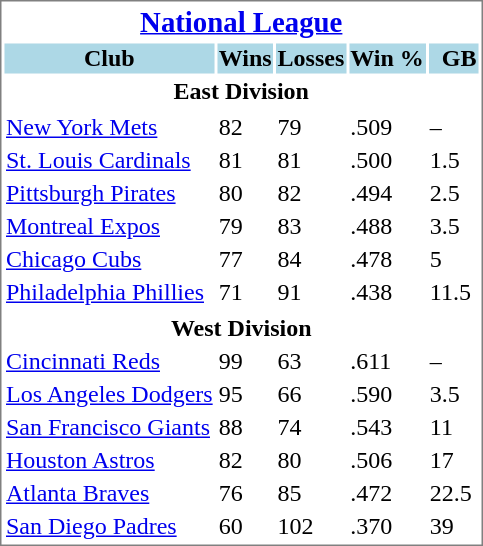<table cellpadding="1" style="width:auto;border: 1px solid gray;">
<tr align="center" style="font-size: larger;">
<th colspan=5><a href='#'>National League</a></th>
</tr>
<tr style="background:lightblue;">
<th>Club</th>
<th>Wins</th>
<th>Losses</th>
<th>Win %</th>
<th>  GB</th>
</tr>
<tr align="center" style="vertical-align: middle;" style="background:lightblue;">
<th colspan=5>East Division</th>
</tr>
<tr>
</tr>
<tr>
<td><a href='#'>New York Mets</a></td>
<td>82</td>
<td>79</td>
<td>.509</td>
<td>–</td>
</tr>
<tr>
<td><a href='#'>St. Louis Cardinals</a></td>
<td>81</td>
<td>81</td>
<td>.500</td>
<td>1.5</td>
</tr>
<tr>
<td><a href='#'>Pittsburgh Pirates</a></td>
<td>80</td>
<td>82</td>
<td>.494</td>
<td>2.5</td>
</tr>
<tr>
<td><a href='#'>Montreal Expos</a></td>
<td>79</td>
<td>83</td>
<td>.488</td>
<td>3.5</td>
</tr>
<tr>
<td><a href='#'>Chicago Cubs</a></td>
<td>77</td>
<td>84</td>
<td>.478</td>
<td>5</td>
</tr>
<tr>
<td><a href='#'>Philadelphia Phillies</a></td>
<td>71</td>
<td>91</td>
<td>.438</td>
<td>11.5</td>
</tr>
<tr>
</tr>
<tr align="center" style="vertical-align: middle;" style="background:lightblue;">
<th colspan=5>West Division</th>
</tr>
<tr>
<td><a href='#'>Cincinnati Reds</a></td>
<td>99</td>
<td>63</td>
<td>.611</td>
<td>–</td>
</tr>
<tr>
<td><a href='#'>Los Angeles Dodgers</a></td>
<td>95</td>
<td>66</td>
<td>.590</td>
<td>3.5</td>
</tr>
<tr>
<td><a href='#'>San Francisco Giants</a></td>
<td>88</td>
<td>74</td>
<td>.543</td>
<td>11</td>
</tr>
<tr>
<td><a href='#'>Houston Astros</a></td>
<td>82</td>
<td>80</td>
<td>.506</td>
<td>17</td>
</tr>
<tr>
<td><a href='#'>Atlanta Braves</a></td>
<td>76</td>
<td>85</td>
<td>.472</td>
<td>22.5</td>
</tr>
<tr>
<td><a href='#'>San Diego Padres</a></td>
<td>60</td>
<td>102</td>
<td>.370</td>
<td>39</td>
</tr>
</table>
